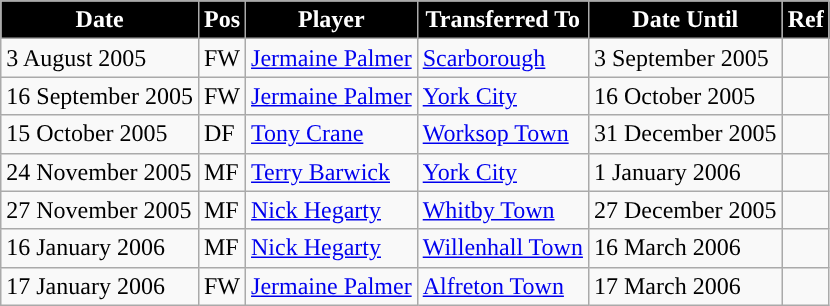<table class="wikitable plainrowheaders sortable">
<tr>
<th style="background:#000000; color:#FFFFFF; ">Date</th>
<th style="background:#000000; color:#FFFFff; ">Pos</th>
<th style="background:#000000; color:#FFFFff; ">Player</th>
<th style="background:#000000; color:#FFFFff; ">Transferred To</th>
<th style="background:#000000; color:#FFFFff; ">Date Until</th>
<th style="background:#000000; color:#FFFFff; ">Ref</th>
</tr>
<tr>
<td>3 August 2005</td>
<td>FW</td>
<td> <a href='#'>Jermaine Palmer</a></td>
<td> <a href='#'>Scarborough</a></td>
<td>3 September 2005</td>
<td></td>
</tr>
<tr>
<td>16 September 2005</td>
<td>FW</td>
<td> <a href='#'>Jermaine Palmer</a></td>
<td> <a href='#'>York City</a></td>
<td>16 October 2005</td>
<td></td>
</tr>
<tr>
<td>15 October 2005</td>
<td>DF</td>
<td> <a href='#'>Tony Crane</a></td>
<td> <a href='#'>Worksop Town</a></td>
<td>31 December 2005</td>
<td></td>
</tr>
<tr>
<td>24 November 2005</td>
<td>MF</td>
<td> <a href='#'>Terry Barwick</a></td>
<td> <a href='#'>York City</a></td>
<td>1 January 2006</td>
<td></td>
</tr>
<tr>
<td>27 November 2005</td>
<td>MF</td>
<td> <a href='#'>Nick Hegarty</a></td>
<td> <a href='#'>Whitby Town</a></td>
<td>27 December 2005</td>
<td></td>
</tr>
<tr>
<td>16 January 2006</td>
<td>MF</td>
<td> <a href='#'>Nick Hegarty</a></td>
<td> <a href='#'>Willenhall Town</a></td>
<td>16 March 2006</td>
<td></td>
</tr>
<tr>
<td>17 January 2006</td>
<td>FW</td>
<td> <a href='#'>Jermaine Palmer</a></td>
<td> <a href='#'>Alfreton Town</a></td>
<td>17 March 2006</td>
<td></td>
</tr>
</table>
